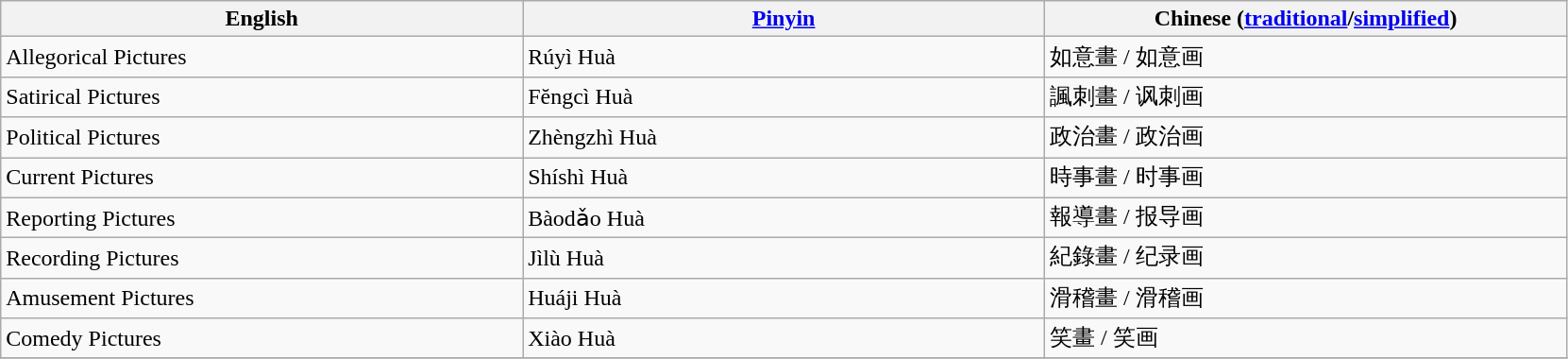<table class="wikitable">
<tr>
<th width=20%>English</th>
<th width=20%><a href='#'>Pinyin</a></th>
<th width=20%>Chinese (<a href='#'>traditional</a>/<a href='#'>simplified</a>)</th>
</tr>
<tr>
<td>Allegorical Pictures</td>
<td>Rúyì Huà</td>
<td>如意畫 / 如意画</td>
</tr>
<tr>
<td>Satirical Pictures</td>
<td>Fĕngcì Huà</td>
<td>諷刺畫 / 讽刺画</td>
</tr>
<tr>
<td>Political Pictures</td>
<td>Zhèngzhì Huà</td>
<td>政治畫 / 政治画</td>
</tr>
<tr>
<td>Current Pictures</td>
<td>Shíshì Huà</td>
<td>時事畫 / 时事画</td>
</tr>
<tr>
<td>Reporting Pictures</td>
<td>Bàodǎo Huà</td>
<td>報導畫 / 报导画</td>
</tr>
<tr>
<td>Recording Pictures</td>
<td>Jìlù Huà</td>
<td>紀錄畫 / 纪录画</td>
</tr>
<tr>
<td>Amusement Pictures</td>
<td>Huáji Huà</td>
<td>滑稽畫 / 滑稽画</td>
</tr>
<tr>
<td>Comedy Pictures</td>
<td>Xiào Huà</td>
<td>笑畫 / 笑画</td>
</tr>
<tr>
</tr>
</table>
